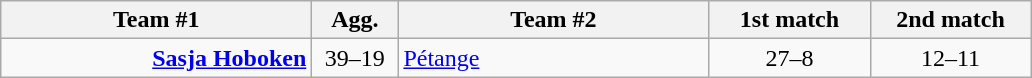<table class=wikitable style="text-align:center">
<tr>
<th width=200>Team #1</th>
<th width=50>Agg.</th>
<th width=200>Team #2</th>
<th width=100>1st match</th>
<th width=100>2nd match</th>
</tr>
<tr>
<td align=right><strong><a href='#'>Sasja Hoboken</a></strong> </td>
<td align=center>39–19</td>
<td align=left> <a href='#'>Pétange</a></td>
<td align=center>27–8</td>
<td align=center>12–11</td>
</tr>
</table>
